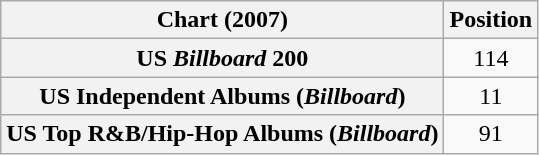<table class="wikitable sortable plainrowheaders">
<tr>
<th scope="col">Chart (2007)</th>
<th scope="col">Position</th>
</tr>
<tr>
<th scope="row">US <em>Billboard</em> 200</th>
<td style="text-align:center;">114</td>
</tr>
<tr>
<th scope="row">US Independent Albums (<em>Billboard</em>)</th>
<td style="text-align:center;">11</td>
</tr>
<tr>
<th scope="row">US Top R&B/Hip-Hop Albums (<em>Billboard</em>)</th>
<td style="text-align:center;">91</td>
</tr>
</table>
